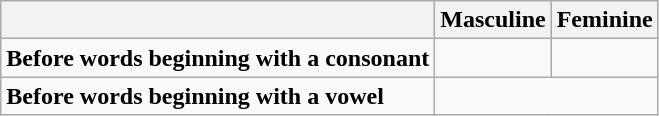<table class="wikitable">
<tr>
<th></th>
<th>Masculine</th>
<th>Feminine</th>
</tr>
<tr>
<td><strong>Before words beginning with a consonant</strong></td>
<td></td>
<td></td>
</tr>
<tr>
<td><strong>Before words beginning with a vowel</strong></td>
<td colspan="2"></td>
</tr>
</table>
